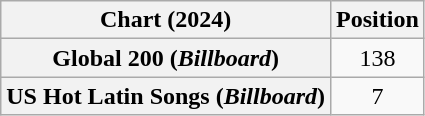<table class="wikitable sortable plainrowheaders" style="text-align:center">
<tr>
<th scope="col">Chart (2024)</th>
<th scope="col">Position</th>
</tr>
<tr>
<th scope="row">Global 200 (<em>Billboard</em>)</th>
<td>138</td>
</tr>
<tr>
<th scope="row">US Hot Latin Songs (<em>Billboard</em>)</th>
<td>7</td>
</tr>
</table>
